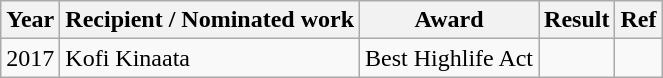<table class="wikitable">
<tr>
<th>Year</th>
<th>Recipient / Nominated work</th>
<th>Award</th>
<th>Result</th>
<th>Ref</th>
</tr>
<tr>
<td>2017</td>
<td>Kofi Kinaata</td>
<td>Best Highlife Act</td>
<td></td>
<td></td>
</tr>
</table>
